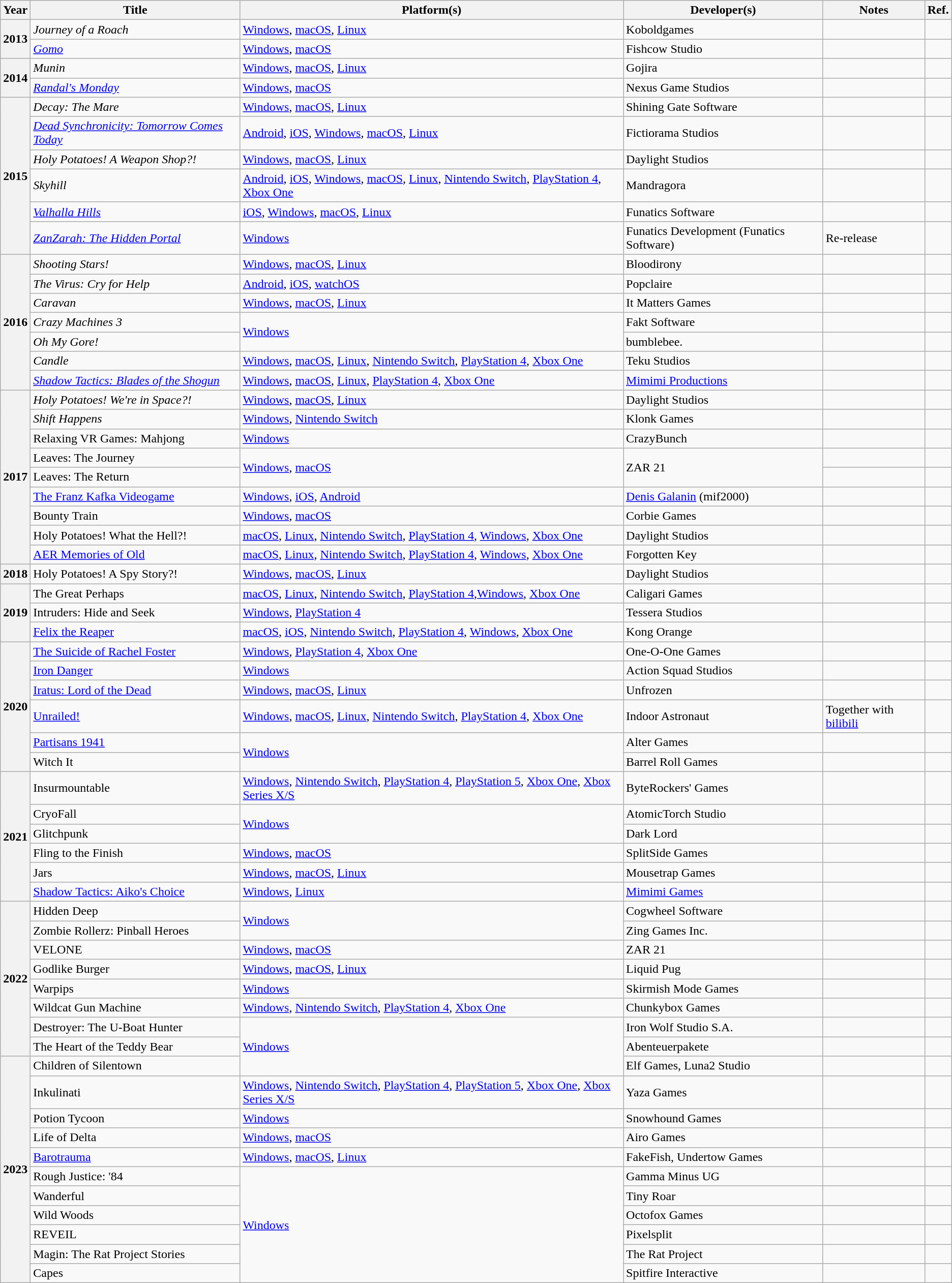<table class="wikitable sortable">
<tr>
<th scope="col">Year</th>
<th scope="col">Title</th>
<th scope="col">Platform(s)</th>
<th scope="col">Developer(s)</th>
<th>Notes</th>
<th>Ref.</th>
</tr>
<tr>
<th rowspan="2" scope="row">2013</th>
<td><em>Journey of a Roach</em></td>
<td><a href='#'>Windows</a>, <a href='#'>macOS</a>, <a href='#'>Linux</a></td>
<td>Koboldgames</td>
<td></td>
<td></td>
</tr>
<tr>
<td><em><a href='#'>Gomo</a></em></td>
<td><a href='#'>Windows</a>, <a href='#'>macOS</a></td>
<td>Fishcow Studio</td>
<td></td>
<td></td>
</tr>
<tr>
<th rowspan="2" scope="row">2014</th>
<td><em>Munin</em></td>
<td><a href='#'>Windows</a>, <a href='#'>macOS</a>, <a href='#'>Linux</a></td>
<td>Gojira</td>
<td></td>
<td></td>
</tr>
<tr>
<td><em><a href='#'>Randal's Monday</a></em></td>
<td><a href='#'>Windows</a>, <a href='#'>macOS</a></td>
<td>Nexus Game Studios</td>
<td></td>
<td></td>
</tr>
<tr>
<th rowspan="6" scope="row">2015</th>
<td><em>Decay: The Mare</em></td>
<td><a href='#'>Windows</a>, <a href='#'>macOS</a>, <a href='#'>Linux</a></td>
<td>Shining Gate Software</td>
<td></td>
<td></td>
</tr>
<tr>
<td><em><a href='#'>Dead Synchronicity: Tomorrow Comes Today</a></em></td>
<td><a href='#'>Android</a>, <a href='#'>iOS</a>, <a href='#'>Windows</a>, <a href='#'>macOS</a>, <a href='#'>Linux</a></td>
<td>Fictiorama Studios</td>
<td></td>
<td></td>
</tr>
<tr>
<td><em>Holy Potatoes! A Weapon Shop?!</em></td>
<td><a href='#'>Windows</a>, <a href='#'>macOS</a>, <a href='#'>Linux</a></td>
<td>Daylight Studios</td>
<td></td>
<td></td>
</tr>
<tr>
<td><em>Skyhill</em></td>
<td><a href='#'>Android</a>, <a href='#'>iOS</a>, <a href='#'>Windows</a>, <a href='#'>macOS</a>, <a href='#'>Linux</a>, <a href='#'>Nintendo Switch</a>, <a href='#'>PlayStation 4</a>, <a href='#'>Xbox One</a></td>
<td>Mandragora</td>
<td></td>
<td></td>
</tr>
<tr>
<td><em><a href='#'>Valhalla Hills</a></em></td>
<td><a href='#'>iOS</a>, <a href='#'>Windows</a>, <a href='#'>macOS</a>, <a href='#'>Linux</a></td>
<td>Funatics Software</td>
<td></td>
<td></td>
</tr>
<tr>
<td><em><a href='#'>ZanZarah: The Hidden Portal</a></em></td>
<td><a href='#'>Windows</a></td>
<td>Funatics Development (Funatics Software)</td>
<td>Re-release</td>
<td></td>
</tr>
<tr>
<th rowspan="7" scope="row">2016</th>
<td><em>Shooting Stars!</em></td>
<td><a href='#'>Windows</a>, <a href='#'>macOS</a>, <a href='#'>Linux</a></td>
<td>Bloodirony</td>
<td></td>
<td></td>
</tr>
<tr>
<td><em>The Virus: Cry for Help</em></td>
<td><a href='#'>Android</a>, <a href='#'>iOS</a>, <a href='#'>watchOS</a></td>
<td>Popclaire</td>
<td></td>
<td></td>
</tr>
<tr>
<td><em>Caravan</em></td>
<td><a href='#'>Windows</a>, <a href='#'>macOS</a>, <a href='#'>Linux</a></td>
<td>It Matters Games</td>
<td></td>
<td></td>
</tr>
<tr>
<td><em>Crazy Machines 3</em></td>
<td rowspan="2"><a href='#'>Windows</a></td>
<td>Fakt Software</td>
<td></td>
<td></td>
</tr>
<tr>
<td><em>Oh My Gore!</em></td>
<td>bumblebee.</td>
<td></td>
<td></td>
</tr>
<tr>
<td><em>Candle</em></td>
<td><a href='#'>Windows</a>, <a href='#'>macOS</a>, <a href='#'>Linux</a>, <a href='#'>Nintendo Switch</a>, <a href='#'>PlayStation 4</a>, <a href='#'>Xbox One</a></td>
<td>Teku Studios</td>
<td></td>
<td></td>
</tr>
<tr>
<td><em><a href='#'>Shadow Tactics: Blades of the Shogun</a></em></td>
<td><a href='#'>Windows</a>, <a href='#'>macOS</a>, <a href='#'>Linux</a>, <a href='#'>PlayStation 4</a>, <a href='#'>Xbox One</a></td>
<td><a href='#'>Mimimi Productions</a></td>
<td></td>
<td></td>
</tr>
<tr>
<th rowspan="9" scope="row">2017</th>
<td><em>Holy Potatoes! We're in Space?!</em></td>
<td><a href='#'>Windows</a>, <a href='#'>macOS</a>, <a href='#'>Linux</a></td>
<td>Daylight Studios</td>
<td></td>
<td></td>
</tr>
<tr>
<td><em>Shift Happens<strong></td>
<td><a href='#'>Windows</a>, <a href='#'>Nintendo Switch</a></td>
<td>Klonk Games</td>
<td></td>
<td></td>
</tr>
<tr>
<td></em>Relaxing VR Games: Mahjong<em></td>
<td><a href='#'>Windows</a></td>
<td>CrazyBunch</td>
<td></td>
<td></td>
</tr>
<tr>
<td></em>Leaves: The Journey<em></td>
<td rowspan="2"><a href='#'>Windows</a>, <a href='#'>macOS</a></td>
<td rowspan="2">ZAR 21</td>
<td></td>
<td></td>
</tr>
<tr>
<td></em>Leaves: The Return<em></td>
<td></td>
<td></td>
</tr>
<tr>
<td></em><a href='#'>The Franz Kafka Videogame</a><em></td>
<td><a href='#'>Windows</a>, <a href='#'>iOS</a>, <a href='#'>Android</a></td>
<td><a href='#'>Denis Galanin</a> (mif2000)</td>
<td></td>
<td></td>
</tr>
<tr>
<td></em>Bounty Train<em></td>
<td><a href='#'>Windows</a>, <a href='#'>macOS</a></td>
<td>Corbie Games</td>
<td></td>
<td></td>
</tr>
<tr>
<td></em>Holy Potatoes! What the Hell?!<em></td>
<td><a href='#'>macOS</a>, <a href='#'>Linux</a>, <a href='#'>Nintendo Switch</a>, <a href='#'>PlayStation 4</a>, <a href='#'>Windows</a>, <a href='#'>Xbox One</a></td>
<td>Daylight Studios</td>
<td></td>
<td></td>
</tr>
<tr>
<td></em><a href='#'>AER Memories of Old</a><em></td>
<td><a href='#'>macOS</a>, <a href='#'>Linux</a>, <a href='#'>Nintendo Switch</a>, <a href='#'>PlayStation 4</a>, <a href='#'>Windows</a>, <a href='#'>Xbox One</a></td>
<td>Forgotten Key</td>
<td></td>
<td></td>
</tr>
<tr>
<th>2018</th>
<td></em>Holy Potatoes! A Spy Story?!<em></td>
<td><a href='#'>Windows</a>, <a href='#'>macOS</a>, <a href='#'>Linux</a></td>
<td>Daylight Studios</td>
<td></td>
<td></td>
</tr>
<tr>
<th rowspan="3">2019</th>
<td></em>The Great Perhaps<em></td>
<td><a href='#'>macOS</a>, <a href='#'>Linux</a>, <a href='#'>Nintendo Switch</a>, <a href='#'>PlayStation 4</a>,<a href='#'>Windows</a>,  <a href='#'>Xbox One</a></td>
<td>Caligari Games</td>
<td></td>
<td></td>
</tr>
<tr>
<td></em>Intruders: Hide and Seek<em></td>
<td><a href='#'>Windows</a>, <a href='#'>PlayStation 4</a></td>
<td>Tessera Studios</td>
<td></td>
<td></td>
</tr>
<tr>
<td></em><a href='#'>Felix the Reaper</a><em></td>
<td><a href='#'>macOS</a>, <a href='#'>iOS</a>, <a href='#'>Nintendo Switch</a>, <a href='#'>PlayStation 4</a>, <a href='#'>Windows</a>, <a href='#'>Xbox One</a></td>
<td>Kong Orange</td>
<td></td>
<td></td>
</tr>
<tr>
<th rowspan="6" scope="row">2020</th>
<td></em><a href='#'>The Suicide of Rachel Foster</a><em></td>
<td><a href='#'>Windows</a>, <a href='#'>PlayStation 4</a>, <a href='#'>Xbox One</a></td>
<td>One-O-One Games</td>
<td></td>
<td></td>
</tr>
<tr>
<td></em><a href='#'>Iron Danger</a><em></td>
<td><a href='#'>Windows</a></td>
<td>Action Squad Studios</td>
<td></td>
<td></td>
</tr>
<tr>
<td></em><a href='#'>Iratus: Lord of the Dead</a><em></td>
<td><a href='#'>Windows</a>, <a href='#'>macOS</a>, <a href='#'>Linux</a></td>
<td>Unfrozen</td>
<td></td>
<td></td>
</tr>
<tr>
<td></em><a href='#'>Unrailed!</a><em></td>
<td><a href='#'>Windows</a>, <a href='#'>macOS</a>, <a href='#'>Linux</a>, <a href='#'>Nintendo Switch</a>, <a href='#'>PlayStation 4</a>, <a href='#'>Xbox One</a></td>
<td>Indoor Astronaut</td>
<td>Together with <a href='#'>bilibili</a></td>
<td></td>
</tr>
<tr>
<td></em><a href='#'>Partisans 1941</a><em></td>
<td rowspan="2"><a href='#'>Windows</a></td>
<td>Alter Games</td>
<td></td>
<td></td>
</tr>
<tr>
<td></em>Witch It<em></td>
<td>Barrel Roll Games</td>
<td></td>
<td></td>
</tr>
<tr>
<th rowspan="6">2021</th>
<td></em>Insurmountable<em></td>
<td><a href='#'>Windows</a>, <a href='#'>Nintendo Switch</a>, <a href='#'>PlayStation 4</a>, <a href='#'>PlayStation 5</a>, <a href='#'>Xbox One</a>, <a href='#'>Xbox Series X/S</a></td>
<td>ByteRockers' Games</td>
<td></td>
<td></td>
</tr>
<tr>
<td></em>CryoFall<em></td>
<td rowspan="2"><a href='#'>Windows</a></td>
<td>AtomicTorch Studio</td>
<td></td>
<td></td>
</tr>
<tr>
<td></em>Glitchpunk<em></td>
<td>Dark Lord</td>
<td></td>
<td></td>
</tr>
<tr>
<td></em>Fling to the Finish<em></td>
<td><a href='#'>Windows</a>, <a href='#'>macOS</a></td>
<td>SplitSide Games</td>
<td></td>
<td></td>
</tr>
<tr>
<td></em>Jars<em></td>
<td><a href='#'>Windows</a>, <a href='#'>macOS</a>, <a href='#'>Linux</a></td>
<td>Mousetrap Games</td>
<td></td>
<td></td>
</tr>
<tr>
<td></em><a href='#'>Shadow Tactics: Aiko's Choice</a><em></td>
<td><a href='#'>Windows</a>, <a href='#'>Linux</a></td>
<td><a href='#'>Mimimi Games</a></td>
<td></td>
<td></td>
</tr>
<tr>
<th rowspan="8">2022</th>
<td></em>Hidden Deep<em></td>
<td rowspan="2"><a href='#'>Windows</a></td>
<td>Cogwheel Software</td>
<td></td>
<td></td>
</tr>
<tr>
<td></em>Zombie Rollerz: Pinball Heroes<em></td>
<td>Zing Games Inc.</td>
<td></td>
<td></td>
</tr>
<tr>
<td></em>VELONE<em></td>
<td><a href='#'>Windows</a>, <a href='#'>macOS</a></td>
<td>ZAR 21</td>
<td></td>
<td></td>
</tr>
<tr>
<td></em>Godlike Burger<em></td>
<td><a href='#'>Windows</a>, <a href='#'>macOS</a>, <a href='#'>Linux</a></td>
<td>Liquid Pug</td>
<td></td>
<td></td>
</tr>
<tr>
<td></em>Warpips<em></td>
<td><a href='#'>Windows</a></td>
<td>Skirmish Mode Games</td>
<td></td>
<td></td>
</tr>
<tr>
<td></em>Wildcat Gun Machine<em></td>
<td><a href='#'>Windows</a>, <a href='#'>Nintendo Switch</a>, <a href='#'>PlayStation 4</a>, <a href='#'>Xbox One</a></td>
<td>Chunkybox Games</td>
<td></td>
<td></td>
</tr>
<tr>
<td></em>Destroyer: The U-Boat Hunter<em></td>
<td rowspan="3"><a href='#'>Windows</a></td>
<td>Iron Wolf Studio S.A.</td>
<td></td>
<td></td>
</tr>
<tr>
<td></em>The Heart of the Teddy Bear<em></td>
<td>Abenteuerpakete</td>
<td></td>
<td></td>
</tr>
<tr>
<th rowspan="11">2023</th>
<td></em>Children of Silentown<em></td>
<td>Elf Games, Luna2 Studio</td>
<td></td>
<td></td>
</tr>
<tr>
<td></em>Inkulinati<em></td>
<td><a href='#'>Windows</a>, <a href='#'>Nintendo Switch</a>, <a href='#'>PlayStation 4</a>, <a href='#'>PlayStation 5</a>, <a href='#'>Xbox One</a>, <a href='#'>Xbox Series X/S</a></td>
<td>Yaza Games</td>
<td></td>
<td></td>
</tr>
<tr>
<td></em>Potion Tycoon<em></td>
<td><a href='#'>Windows</a></td>
<td>Snowhound Games</td>
<td></td>
<td></td>
</tr>
<tr>
<td></em>Life of Delta<em></td>
<td><a href='#'>Windows</a>, <a href='#'>macOS</a></td>
<td>Airo Games</td>
<td></td>
<td></td>
</tr>
<tr>
<td></em><a href='#'>Barotrauma</a><em></td>
<td><a href='#'>Windows</a>, <a href='#'>macOS</a>, <a href='#'>Linux</a></td>
<td>FakeFish, Undertow Games</td>
<td></td>
<td></td>
</tr>
<tr>
<td></em>Rough Justice: '84<em></td>
<td rowspan="6"><a href='#'>Windows</a></td>
<td>Gamma Minus UG</td>
<td></td>
<td></td>
</tr>
<tr>
<td></em>Wanderful<em></td>
<td>Tiny Roar</td>
<td></td>
<td></td>
</tr>
<tr>
<td></em>Wild Woods<em></td>
<td>Octofox Games</td>
<td></td>
<td></td>
</tr>
<tr>
<td></em>REVEIL<em></td>
<td>Pixelsplit</td>
<td></td>
<td></td>
</tr>
<tr>
<td></em>Magin: The Rat Project Stories<em></td>
<td>The Rat Project</td>
<td></td>
<td></td>
</tr>
<tr>
<td></em>Capes<em></td>
<td>Spitfire Interactive</td>
<td></td>
<td></td>
</tr>
</table>
